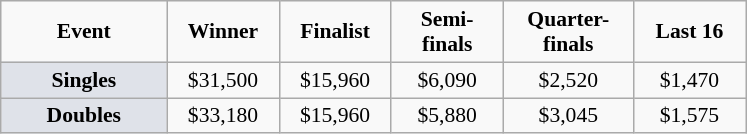<table class="wikitable" style="font-size:90%; text-align:center">
<tr>
<td width="104px"><strong>Event</strong></td>
<td width="68px"><strong>Winner</strong></td>
<td width="68px"><strong>Finalist</strong></td>
<td width="68px"><strong>Semi-finals</strong></td>
<td width="80px"><strong>Quarter-finals</strong></td>
<td width="68px"><strong>Last 16</strong></td>
</tr>
<tr>
<td bgcolor="#dfe2e9"><strong>Singles</strong></td>
<td>$31,500</td>
<td>$15,960</td>
<td>$6,090</td>
<td>$2,520</td>
<td>$1,470</td>
</tr>
<tr>
<td bgcolor="#dfe2e9"><strong>Doubles</strong></td>
<td>$33,180</td>
<td>$15,960</td>
<td>$5,880</td>
<td>$3,045</td>
<td>$1,575</td>
</tr>
</table>
